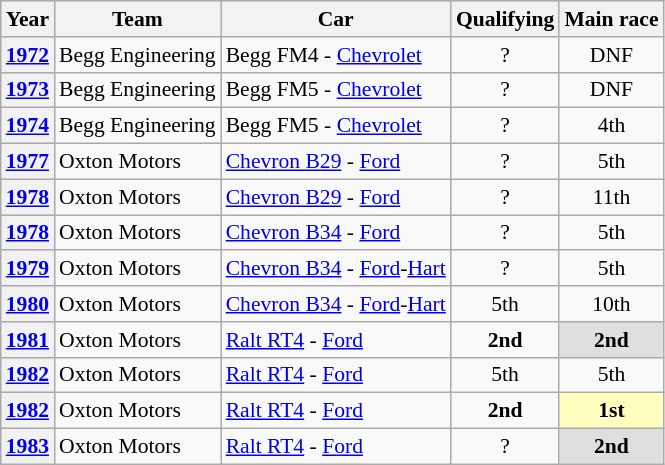<table class="wikitable" style="text-align:center; font-size:90%">
<tr>
<th>Year</th>
<th>Team</th>
<th>Car</th>
<th>Qualifying</th>
<th>Main race</th>
</tr>
<tr>
<th><a href='#'>1972</a></th>
<td align="left"> Begg Engineering</td>
<td align="left">Begg FM4 - <a href='#'>Chevrolet</a></td>
<td>?</td>
<td>DNF</td>
</tr>
<tr>
<th><a href='#'>1973</a></th>
<td align="left"> Begg Engineering</td>
<td align="left">Begg FM5 - <a href='#'>Chevrolet</a></td>
<td>?</td>
<td>DNF</td>
</tr>
<tr>
<th><a href='#'>1974</a></th>
<td align="left"> Begg Engineering</td>
<td align="left">Begg FM5 - <a href='#'>Chevrolet</a></td>
<td>?</td>
<td>4th</td>
</tr>
<tr>
<th><a href='#'>1977</a></th>
<td align="left"> Oxton Motors</td>
<td align="left"><a href='#'>Chevron B29</a> - <a href='#'>Ford</a></td>
<td>?</td>
<td>5th</td>
</tr>
<tr>
<th><a href='#'>1978</a></th>
<td align="left"> Oxton Motors</td>
<td align="left"><a href='#'>Chevron B29</a> - <a href='#'>Ford</a></td>
<td>?</td>
<td>11th</td>
</tr>
<tr>
<th><a href='#'>1978</a></th>
<td align="left"> Oxton Motors</td>
<td align="left"><a href='#'>Chevron B34</a> - <a href='#'>Ford</a></td>
<td>?</td>
<td>5th</td>
</tr>
<tr>
<th><a href='#'>1979</a></th>
<td align="left"> Oxton Motors</td>
<td align="left"><a href='#'>Chevron B34</a> - <a href='#'>Ford</a>-<a href='#'>Hart</a></td>
<td>?</td>
<td>5th</td>
</tr>
<tr>
<th><a href='#'>1980</a></th>
<td align="left"> Oxton Motors</td>
<td align="left"><a href='#'>Chevron B34</a> - <a href='#'>Ford</a>-<a href='#'>Hart</a></td>
<td>5th</td>
<td>10th</td>
</tr>
<tr>
<th><a href='#'>1981</a></th>
<td align="left"> Oxton Motors</td>
<td align="left"><a href='#'>Ralt RT4</a> - <a href='#'>Ford</a></td>
<td><strong>2nd</strong></td>
<td style=background:#dfdfdf><strong>2nd</strong></td>
</tr>
<tr>
<th><a href='#'>1982</a></th>
<td align="left"> Oxton Motors</td>
<td align="left"><a href='#'>Ralt RT4</a> - <a href='#'>Ford</a></td>
<td>5th</td>
<td>5th</td>
</tr>
<tr>
<th><a href='#'>1982</a></th>
<td align="left"> Oxton Motors</td>
<td align="left"><a href='#'>Ralt RT4</a> - <a href='#'>Ford</a></td>
<td><strong>2nd</strong></td>
<td style=background:#ffffbf><strong>1st</strong></td>
</tr>
<tr>
<th><a href='#'>1983</a></th>
<td align="left"> Oxton Motors</td>
<td align="left"><a href='#'>Ralt RT4</a> - <a href='#'>Ford</a></td>
<td>?</td>
<td style=background:#dfdfdf><strong>2nd</strong></td>
</tr>
</table>
